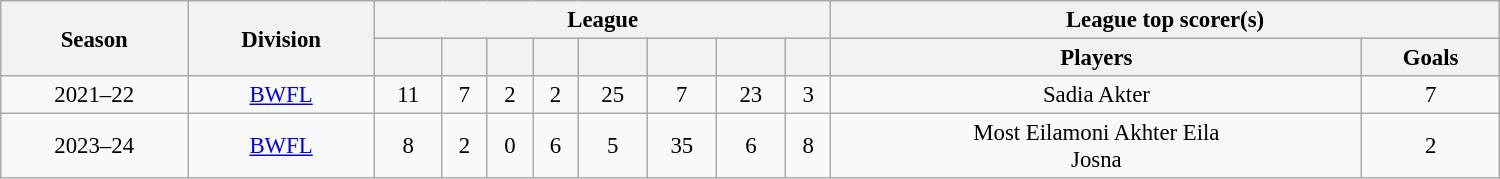<table class="wikitable sortable" style="text-align: center; font-size: 95%; width: 1000px"">
<tr>
<th rowspan="2">Season</th>
<th rowspan="2"><strong>Division</strong></th>
<th colspan="8">League</th>
<th colspan="2">League top scorer(s)</th>
</tr>
<tr>
<th></th>
<th></th>
<th></th>
<th></th>
<th></th>
<th></th>
<th></th>
<th></th>
<th>Players</th>
<th>Goals</th>
</tr>
<tr>
<td>2021–22</td>
<td><a href='#'>BWFL</a></td>
<td>11</td>
<td>7</td>
<td>2</td>
<td>2</td>
<td>25</td>
<td>7</td>
<td>23</td>
<td>3</td>
<td> Sadia Akter</td>
<td>7</td>
</tr>
<tr>
<td>2023–24</td>
<td><a href='#'>BWFL</a></td>
<td>8</td>
<td>2</td>
<td>0</td>
<td>6</td>
<td>5</td>
<td>35</td>
<td>6</td>
<td>8</td>
<td> Most Eilamoni Akhter Eila<br> Josna</td>
<td>2</td>
</tr>
</table>
